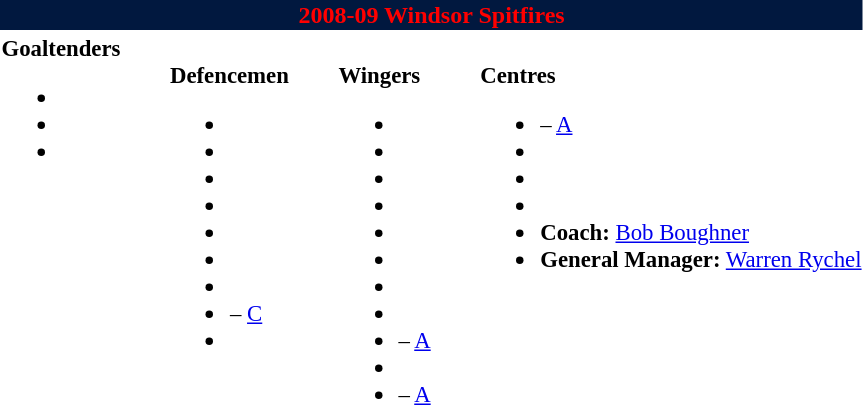<table class="toccolours" style="text-align: left;">
<tr>
<th colspan="7" style="background:#01183F;color:red;text-align:center;">2008-09 Windsor Spitfires</th>
</tr>
<tr>
<td style="font-size:95%; vertical-align:top;"><strong>Goaltenders</strong><br><ul><li> </li><li> </li><li> </li></ul></td>
<td style="width: 25px;"></td>
<td style="font-size:95%; vertical-align:top;"><br><strong>Defencemen</strong><ul><li> </li><li> </li><li> </li><li> </li><li> </li><li> </li><li> </li><li>  – <a href='#'>C</a></li><li> </li></ul></td>
<td style="width: 25px;"></td>
<td style="font-size:95%; vertical-align:top;"><br><strong>Wingers</strong><ul><li> </li><li> </li><li> </li><li> </li><li> </li><li> </li><li> </li><li> </li><li>  – <a href='#'>A</a></li><li> </li><li>  – <a href='#'>A</a></li></ul></td>
<td style="width: 25px;"></td>
<td style="font-size:95%; vertical-align:top;"><br><strong>Centres</strong><ul><li>  – <a href='#'>A</a></li><li> </li><li> </li><li> </li><li><strong>Coach:</strong>  <a href='#'>Bob Boughner</a></li><li><strong>General Manager:</strong>  <a href='#'>Warren Rychel</a></li></ul></td>
</tr>
</table>
